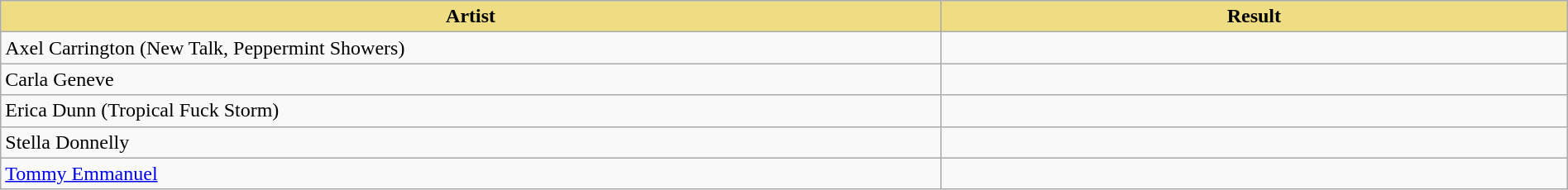<table class="wikitable" width=100%>
<tr>
<th style="width:15%;background:#EEDD82;">Artist</th>
<th style="width:10%;background:#EEDD82;">Result</th>
</tr>
<tr>
<td>Axel Carrington (New Talk, Peppermint Showers)</td>
<td></td>
</tr>
<tr>
<td>Carla Geneve</td>
<td></td>
</tr>
<tr>
<td>Erica Dunn (Tropical Fuck Storm)</td>
<td></td>
</tr>
<tr>
<td>Stella Donnelly</td>
<td></td>
</tr>
<tr>
<td><a href='#'>Tommy Emmanuel</a></td>
<td></td>
</tr>
</table>
